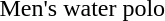<table>
<tr>
<td>Men's water polo</td>
<td></td>
<td></td>
<td></td>
</tr>
</table>
